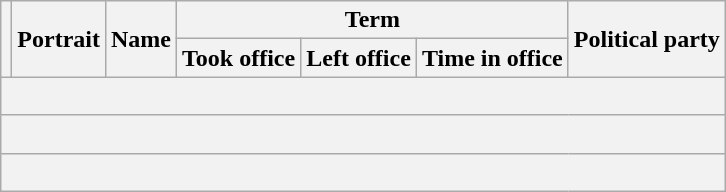<table class="wikitable" style="text-align:center;">
<tr>
<th rowspan=2></th>
<th rowspan=2>Portrait</th>
<th rowspan=2>Name<br></th>
<th colspan=3>Term</th>
<th rowspan=2>Political party</th>
</tr>
<tr>
<th>Took office</th>
<th>Left office</th>
<th>Time in office</th>
</tr>
<tr>
<th colspan=7><br>
</th>
</tr>
<tr>
<th colspan=7><br>

</th>
</tr>
<tr>
<th colspan=7><br>
</th>
</tr>
</table>
